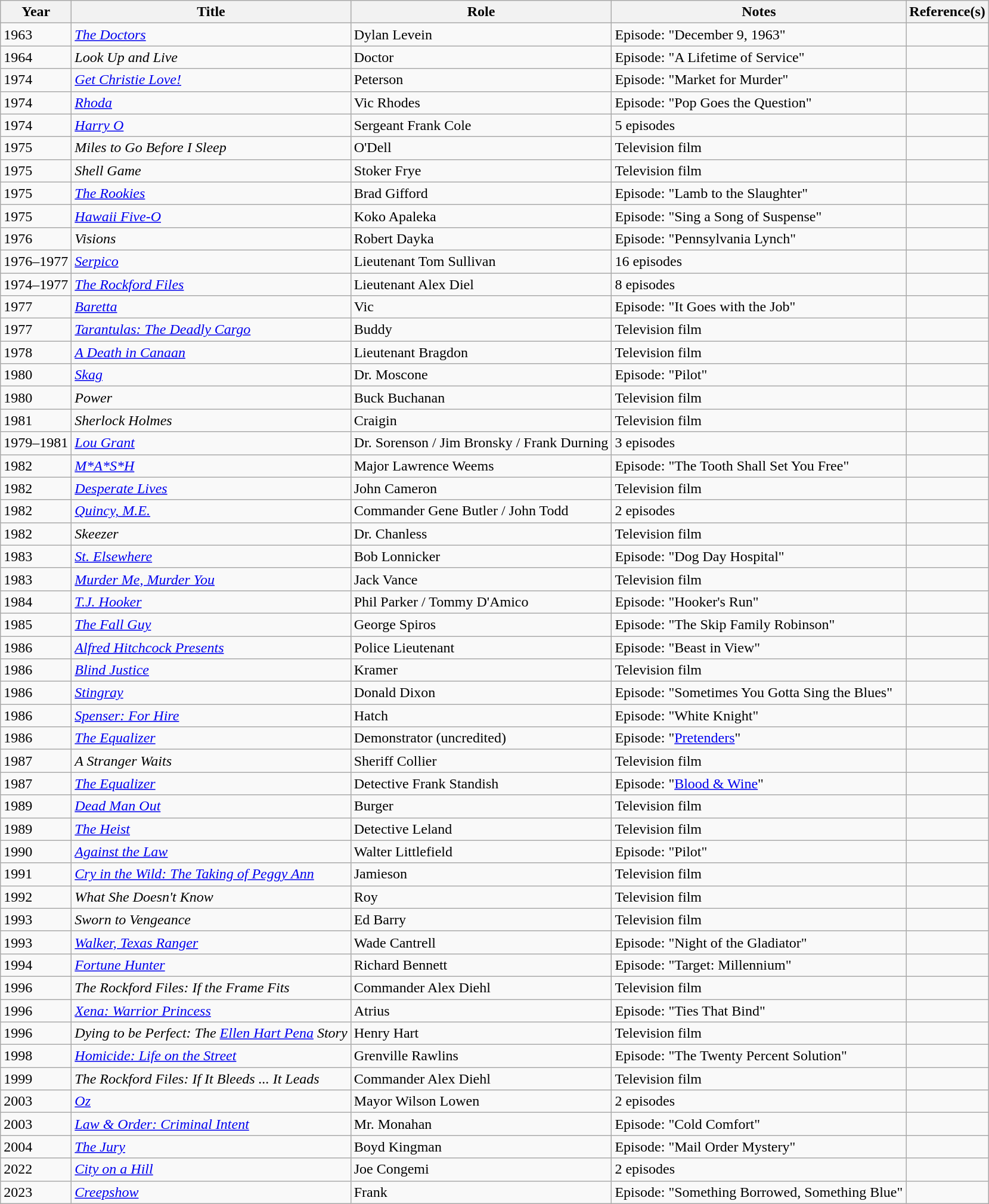<table class="wikitable sortable">
<tr>
<th>Year</th>
<th>Title</th>
<th>Role</th>
<th>Notes</th>
<th>Reference(s)</th>
</tr>
<tr>
<td>1963</td>
<td><em><a href='#'>The Doctors</a></em></td>
<td>Dylan Levein</td>
<td>Episode: "December 9, 1963"</td>
<td></td>
</tr>
<tr>
<td>1964</td>
<td><em>Look Up and Live</em></td>
<td>Doctor</td>
<td>Episode: "A Lifetime of Service"</td>
<td></td>
</tr>
<tr>
<td>1974</td>
<td><em><a href='#'>Get Christie Love!</a></em></td>
<td>Peterson</td>
<td>Episode: "Market for Murder"</td>
<td></td>
</tr>
<tr>
<td>1974</td>
<td><em><a href='#'>Rhoda</a></em></td>
<td>Vic Rhodes</td>
<td>Episode: "Pop Goes the Question"</td>
<td></td>
</tr>
<tr>
<td>1974</td>
<td><em><a href='#'>Harry O</a></em></td>
<td>Sergeant Frank Cole</td>
<td>5 episodes</td>
<td></td>
</tr>
<tr>
<td>1975</td>
<td><em>Miles to Go Before I Sleep</em></td>
<td>O'Dell</td>
<td>Television film</td>
<td></td>
</tr>
<tr>
<td>1975</td>
<td><em>Shell Game</em></td>
<td>Stoker Frye</td>
<td>Television film</td>
<td></td>
</tr>
<tr>
<td>1975</td>
<td><em><a href='#'>The Rookies</a></em></td>
<td>Brad Gifford</td>
<td>Episode: "Lamb to the Slaughter"</td>
<td></td>
</tr>
<tr>
<td>1975</td>
<td><em><a href='#'>Hawaii Five-O</a></em></td>
<td>Koko Apaleka</td>
<td>Episode: "Sing a Song of Suspense"</td>
<td></td>
</tr>
<tr>
<td>1976</td>
<td><em>Visions</em></td>
<td>Robert Dayka</td>
<td>Episode: "Pennsylvania Lynch"</td>
<td></td>
</tr>
<tr>
<td>1976–1977</td>
<td><em><a href='#'>Serpico</a></em></td>
<td>Lieutenant Tom Sullivan</td>
<td>16 episodes</td>
<td></td>
</tr>
<tr>
<td>1974–1977</td>
<td><em><a href='#'>The Rockford Files</a></em></td>
<td>Lieutenant Alex Diel</td>
<td>8 episodes</td>
<td></td>
</tr>
<tr>
<td>1977</td>
<td><em><a href='#'>Baretta</a></em></td>
<td>Vic</td>
<td>Episode: "It Goes with the Job"</td>
<td></td>
</tr>
<tr>
<td>1977</td>
<td><em><a href='#'>Tarantulas: The Deadly Cargo</a></em></td>
<td>Buddy</td>
<td>Television film</td>
<td></td>
</tr>
<tr>
<td>1978</td>
<td><em><a href='#'>A Death in Canaan</a></em></td>
<td>Lieutenant Bragdon</td>
<td>Television film</td>
<td></td>
</tr>
<tr>
<td>1980</td>
<td><em><a href='#'>Skag</a></em></td>
<td>Dr. Moscone</td>
<td>Episode: "Pilot"</td>
<td></td>
</tr>
<tr>
<td>1980</td>
<td><em>Power</em></td>
<td>Buck Buchanan</td>
<td>Television film</td>
<td></td>
</tr>
<tr>
<td>1981</td>
<td><em>Sherlock Holmes</em></td>
<td>Craigin</td>
<td>Television film</td>
<td></td>
</tr>
<tr>
<td>1979–1981</td>
<td><em><a href='#'>Lou Grant</a></em></td>
<td>Dr. Sorenson / Jim Bronsky / Frank Durning</td>
<td>3 episodes</td>
<td></td>
</tr>
<tr>
<td>1982</td>
<td><em><a href='#'>M*A*S*H</a></em></td>
<td>Major Lawrence Weems</td>
<td>Episode: "The Tooth Shall Set You Free"</td>
<td></td>
</tr>
<tr>
<td>1982</td>
<td><em><a href='#'>Desperate Lives</a></em></td>
<td>John Cameron</td>
<td>Television film</td>
<td></td>
</tr>
<tr>
<td>1982</td>
<td><em><a href='#'>Quincy, M.E.</a></em></td>
<td>Commander Gene Butler / John Todd</td>
<td>2 episodes</td>
<td></td>
</tr>
<tr>
<td>1982</td>
<td><em>Skeezer</em></td>
<td>Dr. Chanless</td>
<td>Television film</td>
<td></td>
</tr>
<tr>
<td>1983</td>
<td><em><a href='#'>St. Elsewhere</a></em></td>
<td>Bob Lonnicker</td>
<td>Episode: "Dog Day Hospital"</td>
<td></td>
</tr>
<tr>
<td>1983</td>
<td><em><a href='#'>Murder Me, Murder You</a></em></td>
<td>Jack Vance</td>
<td>Television film</td>
<td></td>
</tr>
<tr>
<td>1984</td>
<td><em><a href='#'>T.J. Hooker</a></em></td>
<td>Phil Parker / Tommy D'Amico</td>
<td>Episode: "Hooker's Run"</td>
<td></td>
</tr>
<tr>
<td>1985</td>
<td><em><a href='#'>The Fall Guy</a></em></td>
<td>George Spiros</td>
<td>Episode: "The Skip Family Robinson"</td>
<td></td>
</tr>
<tr>
<td>1986</td>
<td><em><a href='#'>Alfred Hitchcock Presents</a></em></td>
<td>Police Lieutenant</td>
<td>Episode: "Beast in View"</td>
<td></td>
</tr>
<tr>
<td>1986</td>
<td><em><a href='#'>Blind Justice</a></em></td>
<td>Kramer</td>
<td>Television film</td>
<td></td>
</tr>
<tr>
<td>1986</td>
<td><em><a href='#'>Stingray</a></em></td>
<td>Donald Dixon</td>
<td>Episode: "Sometimes You Gotta Sing the Blues"</td>
<td></td>
</tr>
<tr>
<td>1986</td>
<td><em><a href='#'>Spenser: For Hire</a></em></td>
<td>Hatch</td>
<td>Episode: "White Knight"</td>
<td></td>
</tr>
<tr>
<td>1986</td>
<td><em><a href='#'>The Equalizer</a></em></td>
<td>Demonstrator (uncredited)</td>
<td>Episode: "<a href='#'>Pretenders</a>"</td>
<td></td>
</tr>
<tr>
<td>1987</td>
<td><em>A Stranger Waits</em></td>
<td>Sheriff Collier</td>
<td>Television film</td>
<td></td>
</tr>
<tr>
<td>1987</td>
<td><em><a href='#'>The Equalizer</a></em></td>
<td>Detective Frank Standish</td>
<td>Episode: "<a href='#'>Blood & Wine</a>"</td>
<td></td>
</tr>
<tr>
<td>1989</td>
<td><em><a href='#'>Dead Man Out</a></em></td>
<td>Burger</td>
<td>Television film</td>
<td></td>
</tr>
<tr>
<td>1989</td>
<td><em><a href='#'>The Heist</a></em></td>
<td>Detective Leland</td>
<td>Television film</td>
<td></td>
</tr>
<tr>
<td>1990</td>
<td><em><a href='#'>Against the Law</a></em></td>
<td>Walter Littlefield</td>
<td>Episode: "Pilot"</td>
<td></td>
</tr>
<tr>
<td>1991</td>
<td><em><a href='#'>Cry in the Wild: The Taking of Peggy Ann</a></em></td>
<td>Jamieson</td>
<td>Television film</td>
<td></td>
</tr>
<tr>
<td>1992</td>
<td><em>What She Doesn't Know</em></td>
<td>Roy</td>
<td>Television film</td>
<td></td>
</tr>
<tr>
<td>1993</td>
<td><em>Sworn to Vengeance</em></td>
<td>Ed Barry</td>
<td>Television film</td>
<td></td>
</tr>
<tr>
<td>1993</td>
<td><em><a href='#'>Walker, Texas Ranger</a></em></td>
<td>Wade Cantrell</td>
<td>Episode: "Night of the Gladiator"</td>
<td></td>
</tr>
<tr>
<td>1994</td>
<td><em><a href='#'>Fortune Hunter</a></em></td>
<td>Richard Bennett</td>
<td>Episode: "Target: Millennium"</td>
<td></td>
</tr>
<tr>
<td>1996</td>
<td><em>The Rockford Files: If the Frame Fits</em></td>
<td>Commander Alex Diehl</td>
<td>Television film</td>
<td></td>
</tr>
<tr>
<td>1996</td>
<td><em><a href='#'>Xena: Warrior Princess</a></em></td>
<td>Atrius</td>
<td>Episode: "Ties That Bind"</td>
<td></td>
</tr>
<tr>
<td>1996</td>
<td><em>Dying to be Perfect: The <a href='#'>Ellen Hart Pena</a> Story</em></td>
<td>Henry Hart</td>
<td>Television film</td>
<td></td>
</tr>
<tr>
<td>1998</td>
<td><em><a href='#'>Homicide: Life on the Street</a></em></td>
<td>Grenville Rawlins</td>
<td>Episode: "The Twenty Percent Solution"</td>
<td></td>
</tr>
<tr>
<td>1999</td>
<td><em>The Rockford Files: If It Bleeds ... It Leads</em></td>
<td>Commander Alex Diehl</td>
<td>Television film</td>
<td></td>
</tr>
<tr>
<td>2003</td>
<td><em><a href='#'>Oz</a></em></td>
<td>Mayor Wilson Lowen</td>
<td>2 episodes</td>
<td></td>
</tr>
<tr>
<td>2003</td>
<td><em><a href='#'>Law & Order: Criminal Intent</a></em></td>
<td>Mr. Monahan</td>
<td>Episode: "Cold Comfort"</td>
<td></td>
</tr>
<tr>
<td>2004</td>
<td><em><a href='#'>The Jury</a></em></td>
<td>Boyd Kingman</td>
<td>Episode: "Mail Order Mystery"</td>
<td></td>
</tr>
<tr>
<td>2022</td>
<td><em><a href='#'>City on a Hill</a></em></td>
<td>Joe Congemi</td>
<td>2 episodes</td>
<td></td>
</tr>
<tr>
<td>2023</td>
<td><em><a href='#'>Creepshow</a></em></td>
<td>Frank</td>
<td>Episode: "Something Borrowed, Something Blue"</td>
<td></td>
</tr>
</table>
